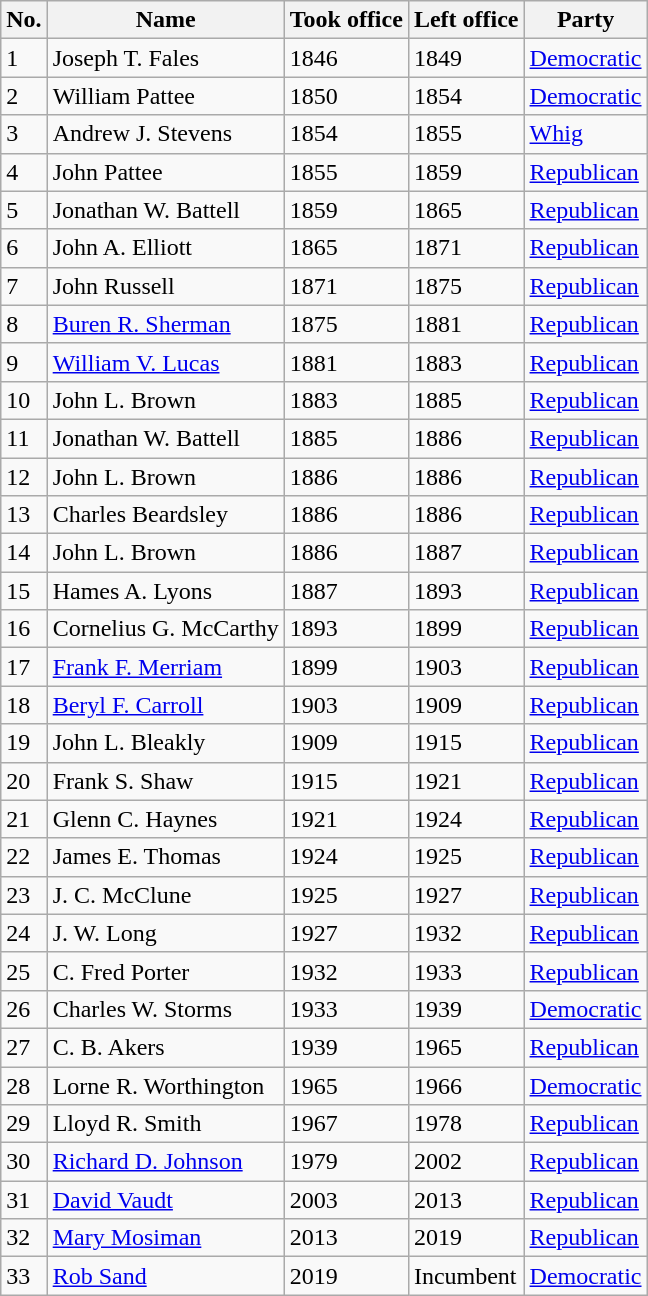<table class="wikitable">
<tr>
<th>No.</th>
<th>Name</th>
<th>Took office</th>
<th>Left office</th>
<th>Party</th>
</tr>
<tr>
<td>1</td>
<td>Joseph T. Fales</td>
<td>1846</td>
<td>1849</td>
<td><a href='#'>Democratic</a></td>
</tr>
<tr>
<td>2</td>
<td>William Pattee</td>
<td>1850</td>
<td>1854</td>
<td><a href='#'>Democratic</a></td>
</tr>
<tr>
<td>3</td>
<td>Andrew J. Stevens</td>
<td>1854</td>
<td>1855</td>
<td><a href='#'>Whig</a></td>
</tr>
<tr>
<td>4</td>
<td>John Pattee</td>
<td>1855</td>
<td>1859</td>
<td><a href='#'>Republican</a></td>
</tr>
<tr>
<td>5</td>
<td>Jonathan W. Battell</td>
<td>1859</td>
<td>1865</td>
<td><a href='#'>Republican</a></td>
</tr>
<tr>
<td>6</td>
<td>John A. Elliott</td>
<td>1865</td>
<td>1871</td>
<td><a href='#'>Republican</a></td>
</tr>
<tr>
<td>7</td>
<td>John Russell</td>
<td>1871</td>
<td>1875</td>
<td><a href='#'>Republican</a></td>
</tr>
<tr>
<td>8</td>
<td><a href='#'>Buren R. Sherman</a></td>
<td>1875</td>
<td>1881</td>
<td><a href='#'>Republican</a></td>
</tr>
<tr>
<td>9</td>
<td><a href='#'>William V. Lucas</a></td>
<td>1881</td>
<td>1883</td>
<td><a href='#'>Republican</a></td>
</tr>
<tr>
<td>10</td>
<td>John L. Brown</td>
<td>1883</td>
<td>1885</td>
<td><a href='#'>Republican</a></td>
</tr>
<tr>
<td>11</td>
<td>Jonathan W. Battell</td>
<td>1885</td>
<td>1886</td>
<td><a href='#'>Republican</a></td>
</tr>
<tr>
<td>12</td>
<td>John L. Brown</td>
<td>1886</td>
<td>1886</td>
<td><a href='#'>Republican</a></td>
</tr>
<tr>
<td>13</td>
<td>Charles Beardsley</td>
<td>1886</td>
<td>1886</td>
<td><a href='#'>Republican</a></td>
</tr>
<tr>
<td>14</td>
<td>John L. Brown</td>
<td>1886</td>
<td>1887</td>
<td><a href='#'>Republican</a></td>
</tr>
<tr>
<td>15</td>
<td>Hames A. Lyons</td>
<td>1887</td>
<td>1893</td>
<td><a href='#'>Republican</a></td>
</tr>
<tr>
<td>16</td>
<td>Cornelius G. McCarthy</td>
<td>1893</td>
<td>1899</td>
<td><a href='#'>Republican</a></td>
</tr>
<tr>
<td>17</td>
<td><a href='#'>Frank F. Merriam</a></td>
<td>1899</td>
<td>1903</td>
<td><a href='#'>Republican</a></td>
</tr>
<tr>
<td>18</td>
<td><a href='#'>Beryl F. Carroll</a></td>
<td>1903</td>
<td>1909</td>
<td><a href='#'>Republican</a></td>
</tr>
<tr>
<td>19</td>
<td>John L. Bleakly</td>
<td>1909</td>
<td>1915</td>
<td><a href='#'>Republican</a></td>
</tr>
<tr>
<td>20</td>
<td>Frank S. Shaw</td>
<td>1915</td>
<td>1921</td>
<td><a href='#'>Republican</a></td>
</tr>
<tr>
<td>21</td>
<td>Glenn C. Haynes</td>
<td>1921</td>
<td>1924</td>
<td><a href='#'>Republican</a></td>
</tr>
<tr>
<td>22</td>
<td>James E. Thomas</td>
<td>1924</td>
<td>1925</td>
<td><a href='#'>Republican</a></td>
</tr>
<tr>
<td>23</td>
<td>J. C. McClune</td>
<td>1925</td>
<td>1927</td>
<td><a href='#'>Republican</a></td>
</tr>
<tr>
<td>24</td>
<td>J. W. Long</td>
<td>1927</td>
<td>1932</td>
<td><a href='#'>Republican</a></td>
</tr>
<tr>
<td>25</td>
<td>C. Fred Porter</td>
<td>1932</td>
<td>1933</td>
<td><a href='#'>Republican</a></td>
</tr>
<tr>
<td>26</td>
<td>Charles W. Storms</td>
<td>1933</td>
<td>1939</td>
<td><a href='#'>Democratic</a></td>
</tr>
<tr>
<td>27</td>
<td>C. B. Akers</td>
<td>1939</td>
<td>1965</td>
<td><a href='#'>Republican</a></td>
</tr>
<tr>
<td>28</td>
<td>Lorne R. Worthington</td>
<td>1965</td>
<td>1966</td>
<td><a href='#'>Democratic</a></td>
</tr>
<tr>
<td>29</td>
<td>Lloyd R. Smith</td>
<td>1967</td>
<td>1978</td>
<td><a href='#'>Republican</a></td>
</tr>
<tr>
<td>30</td>
<td><a href='#'>Richard D. Johnson</a></td>
<td>1979</td>
<td>2002</td>
<td><a href='#'>Republican</a></td>
</tr>
<tr>
<td>31</td>
<td><a href='#'>David Vaudt</a></td>
<td>2003</td>
<td>2013</td>
<td><a href='#'>Republican</a></td>
</tr>
<tr>
<td>32</td>
<td><a href='#'>Mary Mosiman</a></td>
<td>2013</td>
<td>2019</td>
<td><a href='#'>Republican</a></td>
</tr>
<tr>
<td>33</td>
<td><a href='#'>Rob Sand</a></td>
<td>2019</td>
<td>Incumbent</td>
<td><a href='#'>Democratic</a></td>
</tr>
</table>
